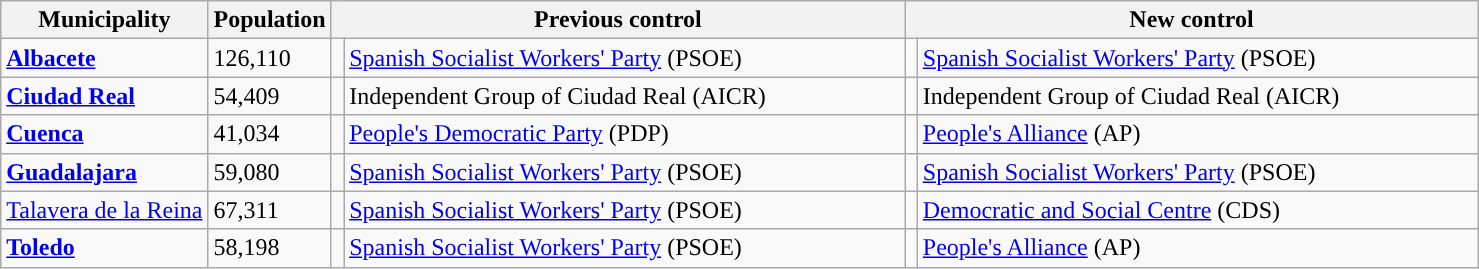<table class="wikitable sortable">
<tr>
<th>Municipality</th>
<th>Population</th>
<th colspan="2" style="width:375px;">Previous control</th>
<th colspan="2" style="width:375px;">New control</th>
</tr>
<tr>
<td><strong><a href='#'>Albacete</a></strong></td>
<td>126,110</td>
<td width="1" style="color:inherit;background:"></td>
<td><a href='#'>Spanish Socialist Workers' Party</a> (PSOE)</td>
<td width="1" style="color:inherit;background:"></td>
<td><a href='#'>Spanish Socialist Workers' Party</a> (PSOE)</td>
</tr>
<tr>
<td><strong><a href='#'>Ciudad Real</a></strong></td>
<td>54,409</td>
<td style="color:inherit;background:"></td>
<td>Independent Group of Ciudad Real (AICR)</td>
<td style="color:inherit;background:"></td>
<td>Independent Group of Ciudad Real (AICR) </td>
</tr>
<tr>
<td><strong><a href='#'>Cuenca</a></strong></td>
<td>41,034</td>
<td style="color:inherit;background:"></td>
<td><a href='#'>People's Democratic Party</a> (PDP)</td>
<td style="color:inherit;background:"></td>
<td><a href='#'>People's Alliance</a> (AP)</td>
</tr>
<tr>
<td><strong><a href='#'>Guadalajara</a></strong></td>
<td>59,080</td>
<td style="color:inherit;background:"></td>
<td><a href='#'>Spanish Socialist Workers' Party</a> (PSOE)</td>
<td style="color:inherit;background:"></td>
<td><a href='#'>Spanish Socialist Workers' Party</a> (PSOE)</td>
</tr>
<tr>
<td><a href='#'>Talavera de la Reina</a></td>
<td>67,311</td>
<td style="color:inherit;background:"></td>
<td><a href='#'>Spanish Socialist Workers' Party</a> (PSOE)</td>
<td style="color:inherit;background:"></td>
<td><a href='#'>Democratic and Social Centre</a> (CDS)</td>
</tr>
<tr>
<td><strong><a href='#'>Toledo</a></strong></td>
<td>58,198</td>
<td style="color:inherit;background:"></td>
<td><a href='#'>Spanish Socialist Workers' Party</a> (PSOE)</td>
<td style="color:inherit;background:"></td>
<td><a href='#'>People's Alliance</a> (AP)</td>
</tr>
</table>
